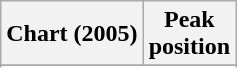<table class="wikitable sortable plainrowheaders" style="text-align:center">
<tr>
<th scope="col">Chart (2005)</th>
<th scope="col">Peak<br> position</th>
</tr>
<tr>
</tr>
<tr>
</tr>
</table>
